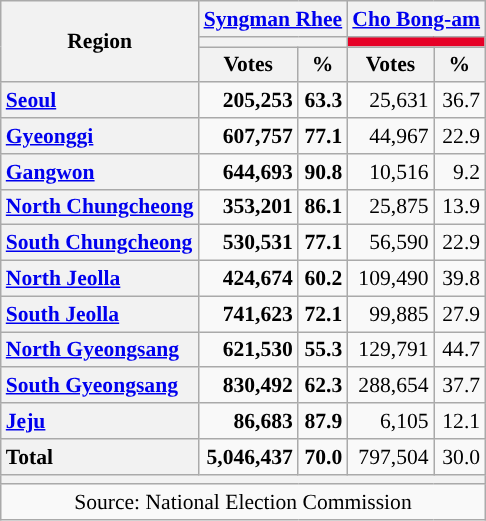<table class="wikitable" style="text-align:center; font-size: 0.9em;">
<tr>
<th rowspan="3">Region</th>
<th colspan="2"><a href='#'>Syngman Rhee</a></th>
<th colspan="2"><a href='#'>Cho Bong-am</a></th>
</tr>
<tr>
<th colspan="2" style="background:"></th>
<th colspan="2" style="background:#e60026;"></th>
</tr>
<tr>
<th>Votes</th>
<th>%</th>
<th>Votes</th>
<th>%</th>
</tr>
<tr>
<th style="text-align: left;"><a href='#'>Seoul</a></th>
<td align="right"><strong>205,253</strong></td>
<td align="right"><strong>63.3</strong></td>
<td align="right">25,631</td>
<td align="right">36.7</td>
</tr>
<tr>
<th style="text-align: left;"><a href='#'>Gyeonggi</a></th>
<td align="right"><strong>607,757</strong></td>
<td align="right"><strong>77.1</strong></td>
<td align="right">44,967</td>
<td align="right">22.9</td>
</tr>
<tr>
<th style="text-align: left;"><a href='#'>Gangwon</a></th>
<td align="right"><strong>644,693</strong></td>
<td align="right"><strong>90.8</strong></td>
<td align="right">10,516</td>
<td align="right">9.2</td>
</tr>
<tr>
<th style="text-align: left;"><a href='#'>North Chungcheong</a></th>
<td align="right"><strong>353,201</strong></td>
<td align="right"><strong>86.1</strong></td>
<td align="right">25,875</td>
<td align="right">13.9</td>
</tr>
<tr>
<th style="text-align: left;"><a href='#'>South Chungcheong</a></th>
<td align="right"><strong>530,531</strong></td>
<td align="right"><strong>77.1</strong></td>
<td align="right">56,590</td>
<td align="right">22.9</td>
</tr>
<tr>
<th style="text-align: left;"><a href='#'>North Jeolla</a></th>
<td align="right"><strong>424,674</strong></td>
<td align="right"><strong>60.2</strong></td>
<td align="right">109,490</td>
<td align="right">39.8</td>
</tr>
<tr>
<th style="text-align: left;"><a href='#'>South Jeolla</a></th>
<td align="right"><strong>741,623</strong></td>
<td align="right"><strong>72.1</strong></td>
<td align="right">99,885</td>
<td align="right">27.9</td>
</tr>
<tr>
<th style="text-align: left;"><a href='#'>North Gyeongsang</a></th>
<td align="right"><strong>621,530</strong></td>
<td align="right"><strong>55.3</strong></td>
<td align="right">129,791</td>
<td align="right">44.7</td>
</tr>
<tr>
<th style="text-align: left;"><a href='#'>South Gyeongsang</a></th>
<td align="right"><strong>830,492</strong></td>
<td align="right"><strong>62.3</strong></td>
<td align="right">288,654</td>
<td align="right">37.7</td>
</tr>
<tr>
<th style="text-align: left;"><a href='#'>Jeju</a></th>
<td align="right"><strong>86,683</strong></td>
<td align="right"><strong>87.9</strong></td>
<td align="right">6,105</td>
<td align="right">12.1</td>
</tr>
<tr class="sortbottom">
<th style="text-align: left;">Total</th>
<td align="right"><strong>5,046,437</strong></td>
<td align="right"><strong>70.0</strong></td>
<td align="right">797,504</td>
<td align="right">30.0</td>
</tr>
<tr>
<th colspan="5"></th>
</tr>
<tr>
<td colspan="5">Source: National Election Commission</td>
</tr>
</table>
